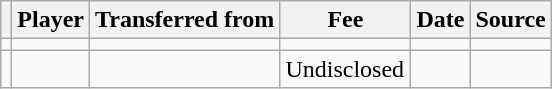<table class="wikitable plainrowheaders sortable">
<tr>
<th></th>
<th scope="col">Player</th>
<th>Transferred from</th>
<th style="width: 80px;">Fee</th>
<th scope="col">Date</th>
<th scope="col">Source</th>
</tr>
<tr>
<td align="center"></td>
<td></td>
<td></td>
<td></td>
<td></td>
<td></td>
</tr>
<tr>
<td align="center"></td>
<td></td>
<td></td>
<td>Undisclosed</td>
<td></td>
<td></td>
</tr>
</table>
